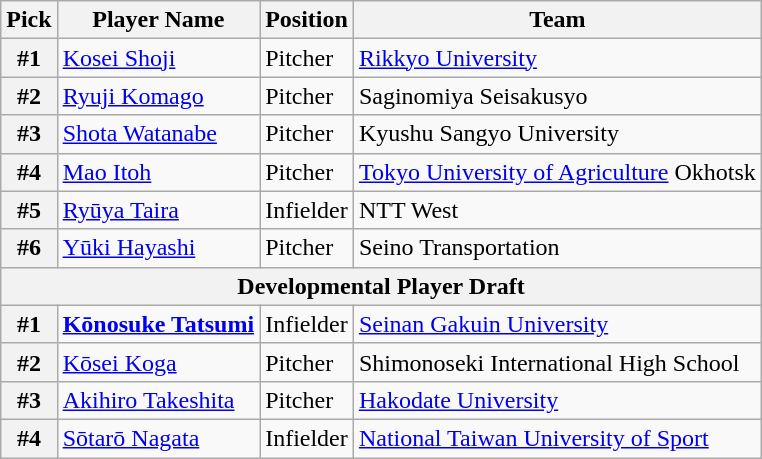<table class="wikitable">
<tr>
<th>Pick</th>
<th>Player Name</th>
<th>Position</th>
<th>Team</th>
</tr>
<tr>
<th>#1</th>
<td><a href='#'>Kosei Shoji</a></td>
<td>Pitcher</td>
<td><a href='#'>Rikkyo University</a></td>
</tr>
<tr>
<th>#2</th>
<td><a href='#'>Ryuji Komago</a></td>
<td>Pitcher</td>
<td>Saginomiya Seisakusyo</td>
</tr>
<tr>
<th>#3</th>
<td><a href='#'>Shota Watanabe</a></td>
<td>Pitcher</td>
<td>Kyushu Sangyo University</td>
</tr>
<tr>
<th>#4</th>
<td><a href='#'>Mao Itoh</a></td>
<td>Pitcher</td>
<td><a href='#'>Tokyo University of Agriculture</a> Okhotsk</td>
</tr>
<tr>
<th>#5</th>
<td><a href='#'>Ryūya Taira</a></td>
<td>Infielder</td>
<td>NTT West</td>
</tr>
<tr>
<th>#6</th>
<td><a href='#'>Yūki Hayashi</a></td>
<td>Pitcher</td>
<td>Seino Transportation</td>
</tr>
<tr>
<th colspan="5">Developmental Player Draft</th>
</tr>
<tr>
<th>#1</th>
<td><strong><a href='#'>Kōnosuke Tatsumi</a></strong></td>
<td>Infielder</td>
<td><a href='#'>Seinan Gakuin University</a></td>
</tr>
<tr>
<th>#2</th>
<td><a href='#'>Kōsei Koga</a></td>
<td>Pitcher</td>
<td>Shimonoseki International High School</td>
</tr>
<tr>
<th>#3</th>
<td><a href='#'>Akihiro Takeshita</a></td>
<td>Pitcher</td>
<td><a href='#'>Hakodate University</a></td>
</tr>
<tr>
<th>#4</th>
<td><a href='#'>Sōtarō Nagata</a></td>
<td>Infielder</td>
<td><a href='#'>National Taiwan University of Sport</a></td>
</tr>
</table>
